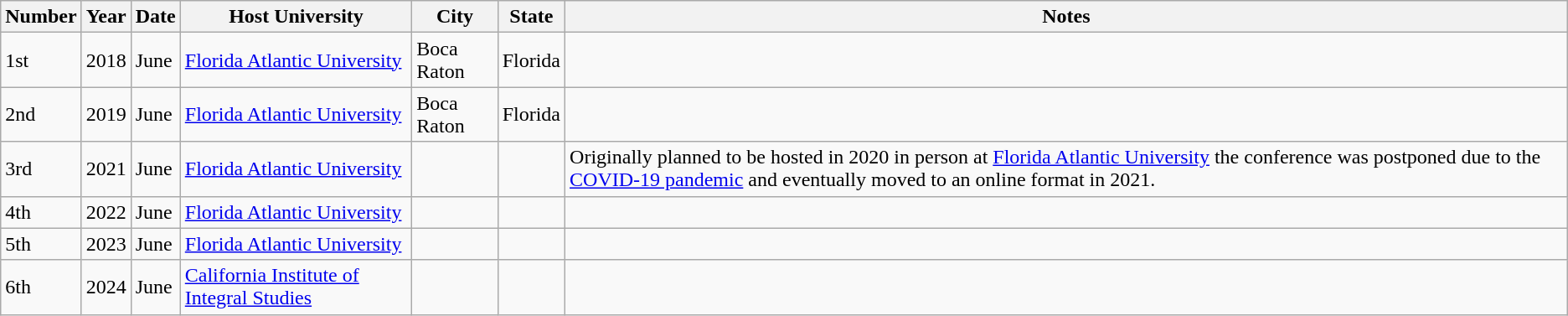<table class="wikitable">
<tr>
<th>Number</th>
<th>Year</th>
<th>Date</th>
<th>Host University</th>
<th>City</th>
<th>State</th>
<th>Notes</th>
</tr>
<tr>
<td>1st</td>
<td>2018</td>
<td>June</td>
<td><a href='#'>Florida Atlantic University</a></td>
<td>Boca Raton</td>
<td>Florida</td>
<td></td>
</tr>
<tr>
<td>2nd</td>
<td>2019</td>
<td>June</td>
<td><a href='#'>Florida Atlantic University</a></td>
<td>Boca Raton</td>
<td>Florida</td>
<td></td>
</tr>
<tr>
<td>3rd</td>
<td>2021</td>
<td>June</td>
<td><a href='#'>Florida Atlantic University</a></td>
<td></td>
<td></td>
<td>Originally planned to be hosted in 2020 in person at <a href='#'>Florida Atlantic University</a> the conference was postponed due to the <a href='#'>COVID-19 pandemic</a> and eventually moved to an online format in 2021.</td>
</tr>
<tr>
<td>4th</td>
<td>2022</td>
<td>June</td>
<td><a href='#'>Florida Atlantic University</a></td>
<td></td>
<td></td>
<td></td>
</tr>
<tr>
<td>5th</td>
<td>2023</td>
<td>June</td>
<td><a href='#'>Florida Atlantic University</a></td>
<td></td>
<td></td>
<td></td>
</tr>
<tr>
<td>6th</td>
<td>2024</td>
<td>June</td>
<td><a href='#'>California Institute of Integral Studies</a></td>
<td></td>
<td></td>
<td></td>
</tr>
</table>
